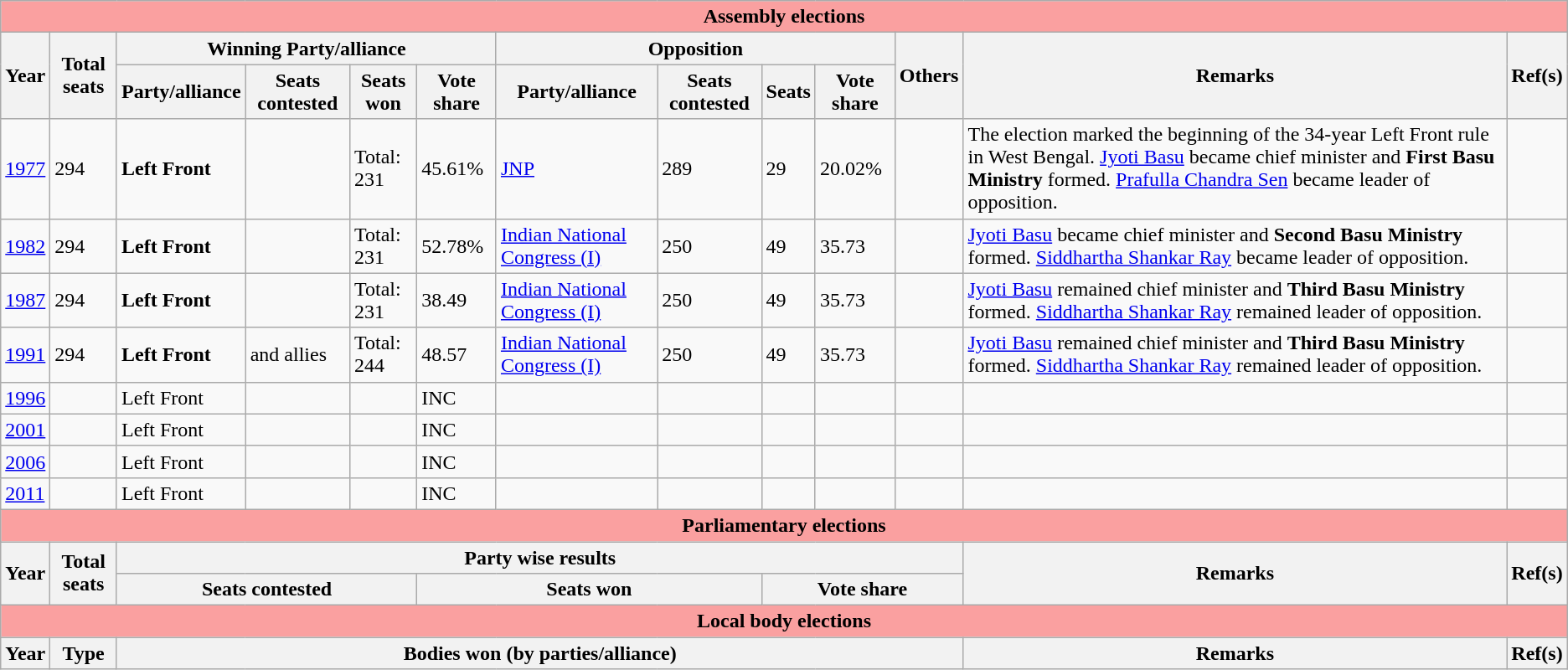<table class="wikitable">
<tr>
<th colspan="13" style="background: #FAA0A0;">Assembly elections</th>
</tr>
<tr>
<th colspan="1" rowspan="2">Year</th>
<th colspan="1" rowspan="2">Total seats</th>
<th colspan="4">Winning Party/alliance</th>
<th colspan="4">Opposition</th>
<th colspan="1" rowspan="2">Others</th>
<th colspan="1" rowspan="2">Remarks</th>
<th colspan="1" rowspan="2">Ref(s)</th>
</tr>
<tr>
<th colspan="1">Party/alliance</th>
<th colspan="1">Seats contested</th>
<th colspan="1">Seats won</th>
<th colspan="1">Vote share</th>
<th colspan="1">Party/alliance</th>
<th colspan="1">Seats contested</th>
<th colspan="1">Seats</th>
<th colspan="1">Vote share</th>
</tr>
<tr>
<td colspan="1"><a href='#'>1977</a></td>
<td>294</td>
<td><strong>Left Front</strong> </td>
<td></td>
<td>Total: 231 </td>
<td>45.61%</td>
<td><a href='#'>JNP</a></td>
<td>289</td>
<td>29</td>
<td>20.02%</td>
<td></td>
<td>The election marked the beginning of the 34-year Left Front rule in West Bengal. <a href='#'>Jyoti Basu</a> became chief minister and <strong>First Basu Ministry</strong> formed. <a href='#'>Prafulla Chandra Sen</a> became leader of opposition.</td>
<td></td>
</tr>
<tr>
<td colspan="1"><a href='#'>1982</a></td>
<td>294</td>
<td><strong>Left Front</strong> </td>
<td></td>
<td>Total: 231 </td>
<td>52.78%</td>
<td><a href='#'>Indian National Congress (I)</a></td>
<td>250</td>
<td>49</td>
<td>35.73</td>
<td></td>
<td><a href='#'>Jyoti Basu</a> became chief minister and <strong>Second Basu Ministry</strong> formed. <a href='#'>Siddhartha Shankar Ray</a> became leader of opposition.</td>
<td></td>
</tr>
<tr>
<td colspan="1"><a href='#'>1987</a></td>
<td>294</td>
<td><strong>Left Front</strong> </td>
<td></td>
<td>Total: 231 </td>
<td>38.49</td>
<td><a href='#'>Indian National Congress (I)</a></td>
<td>250</td>
<td>49</td>
<td>35.73</td>
<td></td>
<td><a href='#'>Jyoti Basu</a> remained chief minister and <strong>Third Basu Ministry</strong> formed. <a href='#'>Siddhartha Shankar Ray</a> remained leader of opposition.</td>
<td></td>
</tr>
<tr>
<td colspan="1"><a href='#'>1991</a></td>
<td>294</td>
<td><strong>Left Front</strong> </td>
<td> and allies  </td>
<td>Total: 244 </td>
<td>48.57</td>
<td><a href='#'>Indian National Congress (I)</a></td>
<td>250</td>
<td>49</td>
<td>35.73</td>
<td></td>
<td><a href='#'>Jyoti Basu</a> remained chief minister and <strong>Third Basu Ministry</strong> formed. <a href='#'>Siddhartha Shankar Ray</a> remained leader of opposition.</td>
<td></td>
</tr>
<tr>
<td colspan="1"><a href='#'>1996</a></td>
<td></td>
<td colspan="1">Left Front</td>
<td colspan="1"></td>
<td colspan="1"></td>
<td colspan="1">INC</td>
<td colspan="1"></td>
<td colspan="1"></td>
<td colspan="1"></td>
<td></td>
<td></td>
<td></td>
<td></td>
</tr>
<tr>
<td colspan="1"><a href='#'>2001</a></td>
<td></td>
<td colspan="1">Left Front</td>
<td colspan="1"></td>
<td colspan="1"></td>
<td colspan="1">INC</td>
<td colspan="1"></td>
<td colspan="1"></td>
<td colspan="1"></td>
<td></td>
<td></td>
<td></td>
<td></td>
</tr>
<tr>
<td colspan="1"><a href='#'>2006</a></td>
<td></td>
<td colspan="1">Left Front</td>
<td colspan="1"></td>
<td colspan="1"></td>
<td colspan="1">INC</td>
<td colspan="1"></td>
<td colspan="1"></td>
<td colspan="1"></td>
<td></td>
<td></td>
<td></td>
<td></td>
</tr>
<tr>
<td colspan="1"><a href='#'>2011</a></td>
<td></td>
<td colspan="1">Left Front</td>
<td colspan="1"></td>
<td colspan="1"></td>
<td colspan="1">INC</td>
<td colspan="1"></td>
<td colspan="1"></td>
<td colspan="1"></td>
<td></td>
<td></td>
<td></td>
<td></td>
</tr>
<tr>
<th colspan="13" style="background: #FAA0A0;">Parliamentary elections</th>
</tr>
<tr>
<th colspan="1" rowspan="2">Year</th>
<th colspan="1" rowspan="2">Total seats</th>
<th colspan="9">Party wise results</th>
<th colspan="1" rowspan="2">Remarks</th>
<th colspan="1" rowspan="2">Ref(s)</th>
</tr>
<tr>
<th colspan="3">Seats contested</th>
<th colspan="3">Seats won</th>
<th colspan="3">Vote share</th>
</tr>
<tr>
<th colspan="13" style="background: #FAA0A0;">Local body elections</th>
</tr>
<tr>
<th colspan="1" rowspan="2">Year</th>
<th colspan="1" rowspan="2">Type</th>
<th colspan="9">Bodies won (by parties/alliance)</th>
<th colspan="1" rowspan="2">Remarks</th>
<th colspan="1" rowspan="2">Ref(s)</th>
</tr>
</table>
